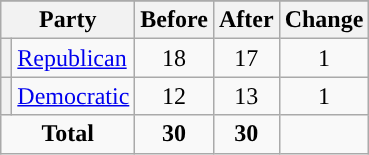<table class="wikitable" style="text-align:center;">
<tr>
</tr>
<tr>
<th colspan=2>Party</th>
<th>Before</th>
<th>After</th>
<th>Change</th>
</tr>
<tr>
<th style="background-color:"></th>
<td style="text-align:left;"><a href='#'>Republican</a></td>
<td>18</td>
<td>17</td>
<td> 1</td>
</tr>
<tr>
<th style="background-color:"></th>
<td style="text-align:left;"><a href='#'>Democratic</a></td>
<td>12</td>
<td>13</td>
<td> 1</td>
</tr>
<tr>
<td colspan=2><strong>Total</strong></td>
<td><strong>30</strong></td>
<td><strong>30</strong></td>
<td></td>
</tr>
</table>
